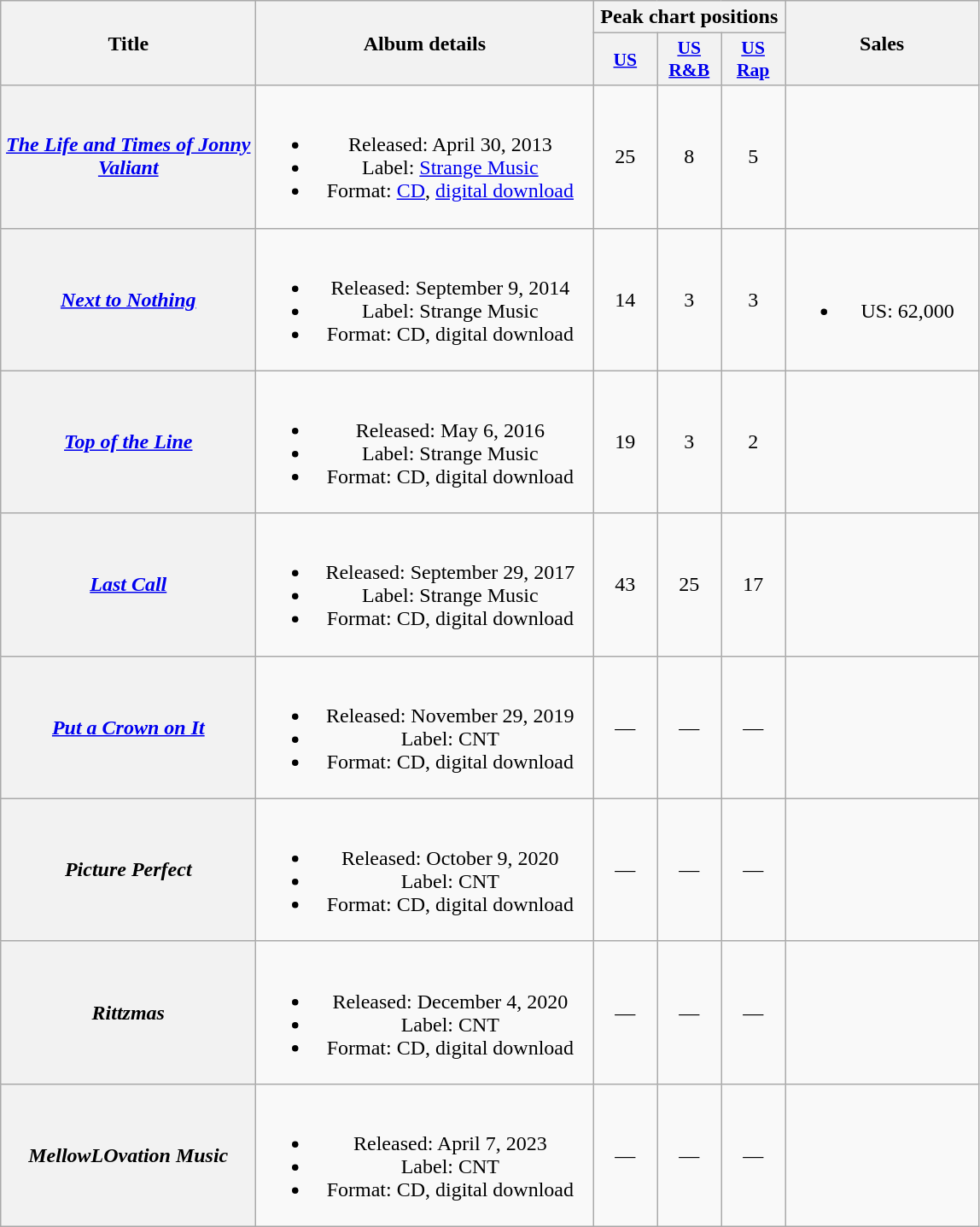<table class="wikitable plainrowheaders" style="text-align:center;">
<tr>
<th scope="col" rowspan="2" style="width:12em;">Title</th>
<th scope="col" rowspan="2" style="width:16em;">Album details</th>
<th scope="col" colspan="3">Peak chart positions</th>
<th scope="col" rowspan="2" style="width:9em;">Sales</th>
</tr>
<tr>
<th scope="col" style="width:3em;font-size:90%;"><a href='#'>US</a></th>
<th scope="col" style="width:3em;font-size:90%;"><a href='#'>US R&B</a></th>
<th scope="col" style="width:3em;font-size:90%;"><a href='#'>US<br>Rap</a></th>
</tr>
<tr>
<th scope="row"><em><a href='#'>The Life and Times of Jonny Valiant</a></em></th>
<td><br><ul><li>Released: April 30, 2013</li><li>Label: <a href='#'>Strange Music</a></li><li>Format: <a href='#'>CD</a>, <a href='#'>digital download</a></li></ul></td>
<td>25</td>
<td>8</td>
<td>5</td>
<td></td>
</tr>
<tr>
<th scope="row"><em><a href='#'>Next to Nothing</a></em></th>
<td><br><ul><li>Released: September 9, 2014</li><li>Label: Strange Music</li><li>Format: CD, digital download</li></ul></td>
<td>14</td>
<td>3</td>
<td>3</td>
<td><br><ul><li>US: 62,000</li></ul></td>
</tr>
<tr>
<th scope="row"><em><a href='#'>Top of the Line</a></em></th>
<td><br><ul><li>Released: May 6, 2016</li><li>Label: Strange Music</li><li>Format: CD, digital download</li></ul></td>
<td>19</td>
<td>3</td>
<td>2</td>
<td></td>
</tr>
<tr>
<th scope="row"><em><a href='#'>Last Call</a></em></th>
<td><br><ul><li>Released: September 29, 2017</li><li>Label: Strange Music</li><li>Format: CD, digital download</li></ul></td>
<td>43</td>
<td>25</td>
<td>17</td>
<td></td>
</tr>
<tr>
<th scope="row"><em><a href='#'>Put a Crown on It</a></em></th>
<td><br><ul><li>Released: November 29, 2019</li><li>Label: CNT</li><li>Format: CD, digital download</li></ul></td>
<td>—</td>
<td>—</td>
<td>—</td>
<td></td>
</tr>
<tr>
<th scope="row"><em>Picture Perfect</em></th>
<td><br><ul><li>Released: October 9, 2020</li><li>Label: CNT</li><li>Format: CD, digital download</li></ul></td>
<td>—</td>
<td>—</td>
<td>—</td>
<td></td>
</tr>
<tr>
<th scope="row"><em>Rittzmas</em></th>
<td><br><ul><li>Released: December 4, 2020</li><li>Label: CNT</li><li>Format: CD, digital download</li></ul></td>
<td>—</td>
<td>—</td>
<td>—</td>
<td></td>
</tr>
<tr>
<th scope="row"><em>MellowLOvation Music</em></th>
<td><br><ul><li>Released: April 7, 2023</li><li>Label: CNT</li><li>Format: CD, digital download</li></ul></td>
<td>—</td>
<td>—</td>
<td>—</td>
<td></td>
</tr>
</table>
